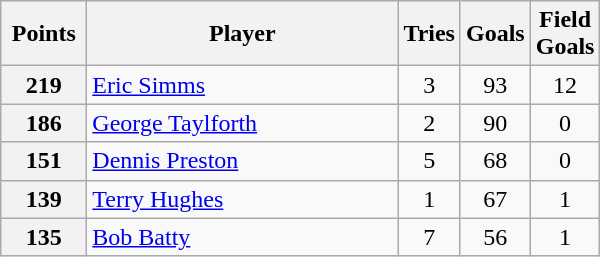<table class="wikitable" style="text-align:left;">
<tr>
<th width=50>Points</th>
<th width=200>Player</th>
<th width=30>Tries</th>
<th width=30>Goals</th>
<th width=30>Field Goals</th>
</tr>
<tr>
<th>219</th>
<td> <a href='#'>Eric Simms</a></td>
<td align=center>3</td>
<td align=center>93</td>
<td align=center>12</td>
</tr>
<tr>
<th>186</th>
<td> <a href='#'>George Taylforth</a></td>
<td align=center>2</td>
<td align=center>90</td>
<td align=center>0</td>
</tr>
<tr>
<th>151</th>
<td> <a href='#'>Dennis Preston</a></td>
<td align=center>5</td>
<td align=center>68</td>
<td align=center>0</td>
</tr>
<tr>
<th>139</th>
<td> <a href='#'>Terry Hughes</a></td>
<td align=center>1</td>
<td align=center>67</td>
<td align=center>1</td>
</tr>
<tr>
<th>135</th>
<td> <a href='#'>Bob Batty</a></td>
<td align=center>7</td>
<td align=center>56</td>
<td align=center>1</td>
</tr>
</table>
